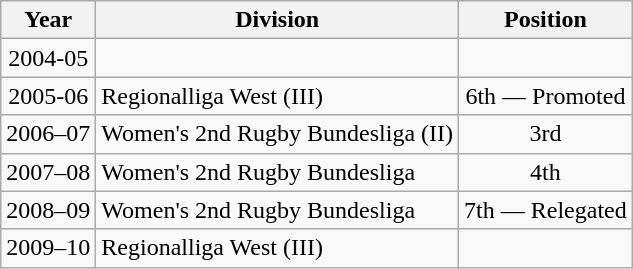<table class="wikitable">
<tr>
<th>Year</th>
<th>Division</th>
<th>Position</th>
</tr>
<tr align="center">
<td>2004-05</td>
<td align="left"></td>
<td></td>
</tr>
<tr align="center">
<td>2005-06</td>
<td align="left">Regionalliga West (III)</td>
<td>6th — Promoted</td>
</tr>
<tr align="center">
<td>2006–07</td>
<td align="left">Women's 2nd Rugby Bundesliga (II)</td>
<td>3rd</td>
</tr>
<tr align="center">
<td>2007–08</td>
<td align="left">Women's 2nd Rugby Bundesliga</td>
<td>4th</td>
</tr>
<tr align="center">
<td>2008–09</td>
<td align="left">Women's 2nd Rugby Bundesliga</td>
<td>7th — Relegated</td>
</tr>
<tr align="center">
<td>2009–10</td>
<td align="left">Regionalliga West (III)</td>
<td></td>
</tr>
</table>
